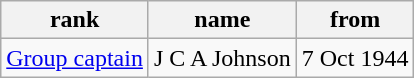<table class="wikitable sortable">
<tr align=center valign=middle>
<th>rank</th>
<th>name</th>
<th>from</th>
</tr>
<tr>
<td><a href='#'>Group captain</a></td>
<td>J C A Johnson</td>
<td>7 Oct 1944</td>
</tr>
</table>
